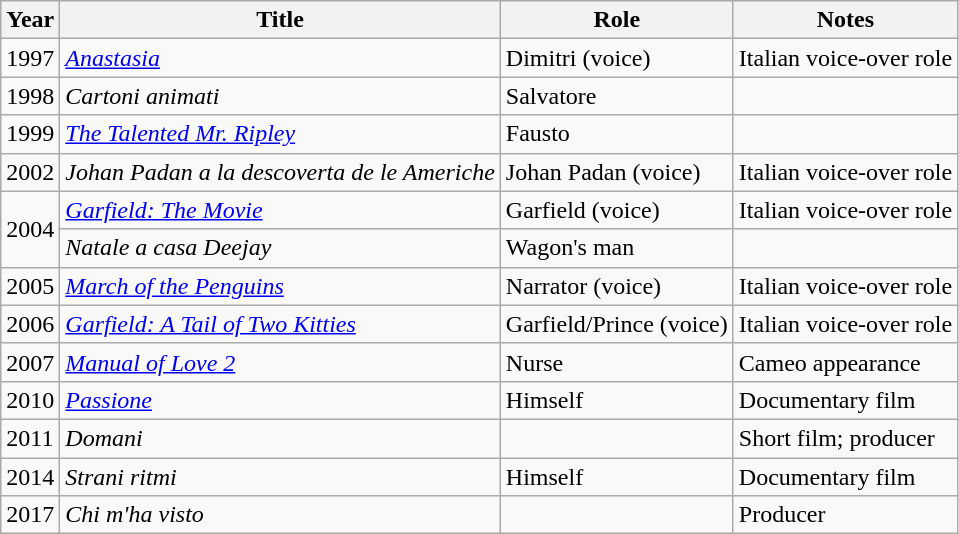<table class="wikitable">
<tr>
<th>Year</th>
<th>Title</th>
<th>Role</th>
<th>Notes</th>
</tr>
<tr>
<td>1997</td>
<td><em><a href='#'>Anastasia</a></em></td>
<td>Dimitri (voice)</td>
<td>Italian voice-over role</td>
</tr>
<tr>
<td>1998</td>
<td><em>Cartoni animati</em></td>
<td>Salvatore</td>
<td></td>
</tr>
<tr>
<td>1999</td>
<td><em><a href='#'>The Talented Mr. Ripley</a></em></td>
<td>Fausto</td>
<td></td>
</tr>
<tr>
<td>2002</td>
<td><em>Johan Padan a la descoverta de le Americhe</em></td>
<td>Johan Padan (voice)</td>
<td>Italian voice-over role</td>
</tr>
<tr>
<td rowspan="2">2004</td>
<td><em><a href='#'>Garfield: The Movie</a></em></td>
<td>Garfield (voice)</td>
<td>Italian voice-over role</td>
</tr>
<tr>
<td><em>Natale a casa Deejay</em></td>
<td>Wagon's man</td>
<td></td>
</tr>
<tr>
<td>2005</td>
<td><em><a href='#'>March of the Penguins</a></em></td>
<td>Narrator (voice)</td>
<td>Italian voice-over role</td>
</tr>
<tr>
<td>2006</td>
<td><em><a href='#'>Garfield: A Tail of Two Kitties</a></em></td>
<td>Garfield/Prince (voice)</td>
<td>Italian voice-over role</td>
</tr>
<tr>
<td>2007</td>
<td><em><a href='#'>Manual of Love 2</a></em></td>
<td>Nurse</td>
<td>Cameo appearance</td>
</tr>
<tr>
<td>2010</td>
<td><em><a href='#'>Passione</a></em></td>
<td>Himself</td>
<td>Documentary film</td>
</tr>
<tr>
<td>2011</td>
<td><em>Domani</em></td>
<td></td>
<td>Short film; producer</td>
</tr>
<tr>
<td>2014</td>
<td><em>Strani ritmi</em></td>
<td>Himself</td>
<td>Documentary film</td>
</tr>
<tr>
<td>2017</td>
<td><em>Chi m'ha visto</em></td>
<td></td>
<td>Producer</td>
</tr>
</table>
